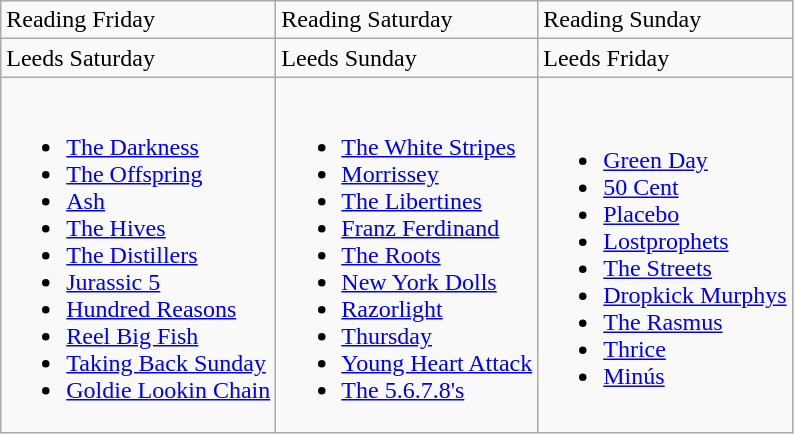<table class="wikitable">
<tr>
<td>Reading Friday</td>
<td>Reading Saturday</td>
<td>Reading Sunday</td>
</tr>
<tr>
<td>Leeds Saturday</td>
<td>Leeds Sunday</td>
<td>Leeds Friday</td>
</tr>
<tr>
<td><br><ul><li><a href='#'>The Darkness</a></li><li><a href='#'>The Offspring</a></li><li><a href='#'>Ash</a></li><li><a href='#'>The Hives</a></li><li><a href='#'>The Distillers</a></li><li><a href='#'>Jurassic 5</a></li><li><a href='#'>Hundred Reasons</a></li><li><a href='#'>Reel Big Fish</a></li><li><a href='#'>Taking Back Sunday</a></li><li><a href='#'>Goldie Lookin Chain</a></li></ul></td>
<td><br><ul><li><a href='#'>The White Stripes</a></li><li><a href='#'>Morrissey</a></li><li><a href='#'>The Libertines</a></li><li><a href='#'>Franz Ferdinand</a></li><li><a href='#'>The Roots</a></li><li><a href='#'>New York Dolls</a></li><li><a href='#'>Razorlight</a></li><li><a href='#'>Thursday</a></li><li><a href='#'>Young Heart Attack</a></li><li><a href='#'>The 5.6.7.8's</a></li></ul></td>
<td><br><ul><li><a href='#'>Green Day</a></li><li><a href='#'>50 Cent</a></li><li><a href='#'>Placebo</a></li><li><a href='#'>Lostprophets</a></li><li><a href='#'>The Streets</a></li><li><a href='#'>Dropkick Murphys</a></li><li><a href='#'>The Rasmus</a></li><li><a href='#'>Thrice</a></li><li><a href='#'>Minús</a></li></ul></td>
</tr>
</table>
